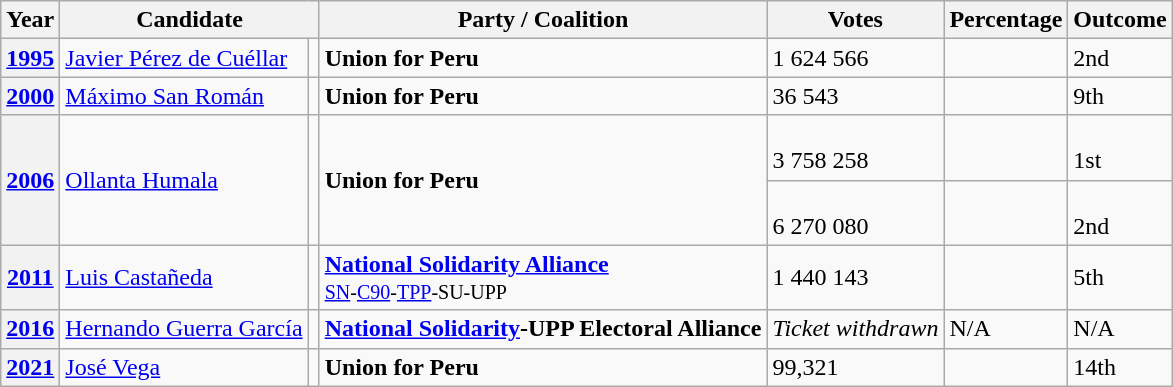<table class="wikitable">
<tr>
<th>Year</th>
<th colspan="2">Candidate</th>
<th>Party / Coalition</th>
<th>Votes</th>
<th>Percentage</th>
<th>Outcome</th>
</tr>
<tr>
<th><a href='#'>1995</a></th>
<td><a href='#'>Javier Pérez de Cuéllar</a></td>
<td></td>
<td><strong>Union for Peru</strong></td>
<td>1 624 566</td>
<td></td>
<td>2nd</td>
</tr>
<tr>
<th><a href='#'>2000</a></th>
<td><a href='#'>Máximo San Román</a></td>
<td></td>
<td><strong>Union for Peru</strong></td>
<td>36 543</td>
<td></td>
<td>9th</td>
</tr>
<tr>
<th rowspan="2"><a href='#'>2006</a></th>
<td rowspan="2"><a href='#'>Ollanta Humala</a></td>
<td rowspan="2"></td>
<td rowspan="2"><strong>Union for Peru</strong><br></td>
<td><br>3 758 258</td>
<td></td>
<td><br>1st</td>
</tr>
<tr>
<td><br>6 270 080</td>
<td></td>
<td><br>2nd</td>
</tr>
<tr>
<th><a href='#'>2011</a></th>
<td><a href='#'>Luis Castañeda</a></td>
<td></td>
<td><strong><a href='#'>National Solidarity Alliance</a></strong><br><small><a href='#'>SN</a>-<a href='#'>C90</a>-<a href='#'>TPP</a>-SU-UPP</small></td>
<td>1 440 143</td>
<td></td>
<td>5th</td>
</tr>
<tr>
<th><strong><a href='#'>2016</a></strong></th>
<td><a href='#'>Hernando Guerra García</a></td>
<td></td>
<td><strong><a href='#'>National Solidarity</a>-UPP Electoral Alliance</strong></td>
<td><em>Ticket withdrawn</em></td>
<td>N/A</td>
<td>N/A</td>
</tr>
<tr>
<th><a href='#'>2021</a></th>
<td><a href='#'>José Vega</a></td>
<td></td>
<td><strong>Union for Peru</strong></td>
<td>99,321</td>
<td></td>
<td>14th</td>
</tr>
</table>
